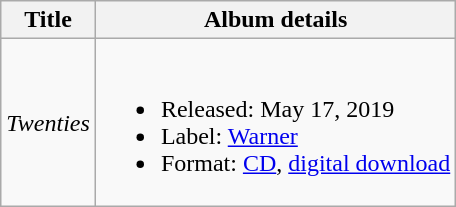<table class="wikitable">
<tr>
<th>Title</th>
<th>Album details</th>
</tr>
<tr>
<td><em>Twenties</em></td>
<td><br><ul><li>Released: May 17, 2019</li><li>Label: <a href='#'>Warner</a></li><li>Format: <a href='#'>CD</a>, <a href='#'>digital download</a></li></ul></td>
</tr>
</table>
